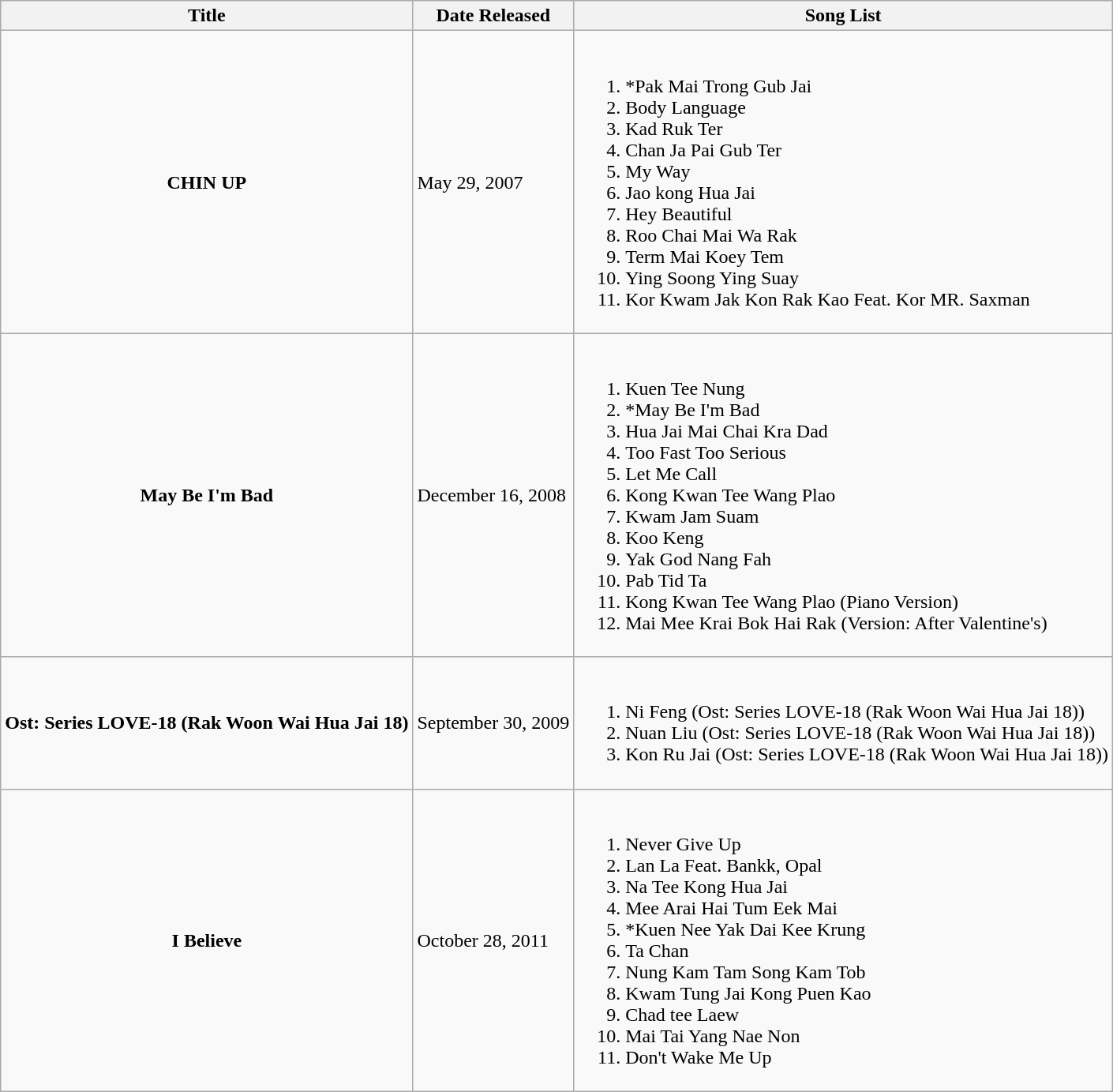<table class="wikitable">
<tr>
<th>Title</th>
<th>Date Released</th>
<th>Song List</th>
</tr>
<tr>
<td align="center"><strong>CHIN UP</strong></td>
<td>May 29, 2007</td>
<td><br><ol><li>*Pak Mai Trong Gub Jai</li><li>Body Language</li><li>Kad Ruk Ter</li><li>Chan Ja Pai Gub Ter</li><li>My Way</li><li>Jao kong Hua Jai</li><li>Hey Beautiful</li><li>Roo Chai Mai Wa Rak</li><li>Term Mai Koey Tem</li><li>Ying Soong Ying Suay</li><li>Kor Kwam Jak Kon Rak Kao Feat. Kor MR. Saxman</li></ol></td>
</tr>
<tr>
<td align="center"><strong>May Be I'm Bad</strong></td>
<td>December 16, 2008</td>
<td><br><ol><li>Kuen Tee Nung</li><li>*May Be I'm Bad</li><li>Hua Jai Mai Chai Kra Dad</li><li>Too Fast Too Serious</li><li>Let Me Call</li><li>Kong Kwan Tee Wang Plao</li><li>Kwam Jam Suam</li><li>Koo Keng</li><li>Yak God Nang Fah</li><li>Pab Tid Ta</li><li>Kong Kwan Tee Wang Plao (Piano Version)</li><li>Mai Mee Krai Bok Hai Rak (Version: After Valentine's)</li></ol></td>
</tr>
<tr>
<td align="center"><strong>Ost: Series LOVE-18 (Rak Woon Wai Hua Jai 18)</strong></td>
<td>September 30, 2009</td>
<td><br><ol><li>Ni Feng (Ost: Series LOVE-18 (Rak Woon Wai Hua Jai 18))</li><li>Nuan Liu (Ost: Series LOVE-18 (Rak Woon Wai Hua Jai 18))</li><li>Kon Ru Jai (Ost: Series LOVE-18 (Rak Woon Wai Hua Jai 18))</li></ol></td>
</tr>
<tr>
<td align="center"><strong>I Believe</strong></td>
<td>October 28, 2011</td>
<td><br><ol><li>Never Give Up</li><li>Lan La Feat. Bankk, Opal</li><li>Na Tee Kong Hua Jai</li><li>Mee Arai Hai Tum Eek Mai</li><li>*Kuen Nee Yak Dai Kee Krung</li><li>Ta Chan</li><li>Nung Kam Tam Song Kam Tob</li><li>Kwam Tung Jai Kong Puen Kao</li><li>Chad tee Laew</li><li>Mai Tai Yang Nae Non</li><li>Don't Wake Me Up</li></ol></td>
</tr>
</table>
